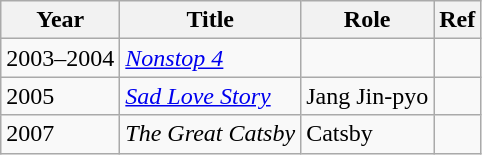<table class="wikitable">
<tr>
<th>Year</th>
<th>Title</th>
<th>Role</th>
<th>Ref</th>
</tr>
<tr>
<td>2003–2004</td>
<td><a href='#'><em>Nonstop 4</em></a></td>
<td></td>
<td></td>
</tr>
<tr>
<td>2005</td>
<td><em><a href='#'>Sad Love Story</a></em></td>
<td>Jang Jin-pyo</td>
<td></td>
</tr>
<tr>
<td>2007</td>
<td><em>The Great Catsby</em></td>
<td>Catsby</td>
<td></td>
</tr>
</table>
